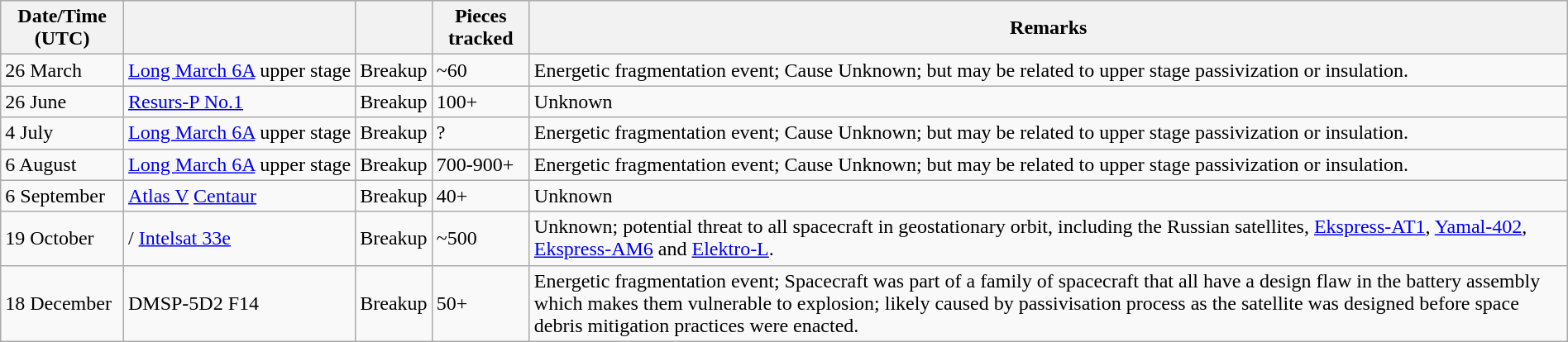<table class="wikitable" style="width:100%;">
<tr>
<th>Date/Time (UTC)</th>
<th></th>
<th></th>
<th>Pieces tracked</th>
<th>Remarks</th>
</tr>
<tr>
<td>26 March</td>
<td nowrap> <a href='#'>Long March 6A</a> upper stage</td>
<td nowrap>Breakup</td>
<td>~60</td>
<td>Energetic fragmentation event; Cause Unknown; but may be related to upper stage passivization or insulation.</td>
</tr>
<tr>
<td>26 June</td>
<td> <a href='#'>Resurs-P No.1</a></td>
<td>Breakup</td>
<td>100+</td>
<td>Unknown</td>
</tr>
<tr>
<td>4 July</td>
<td nowrap> <a href='#'>Long March 6A</a> upper stage</td>
<td nowrap>Breakup</td>
<td>?</td>
<td>Energetic fragmentation event; Cause Unknown; but may be related to upper stage passivization or insulation.</td>
</tr>
<tr>
<td>6 August</td>
<td nowrap> <a href='#'>Long March 6A</a> upper stage</td>
<td nowrap>Breakup</td>
<td>700-900+</td>
<td>Energetic fragmentation event; Cause Unknown; but may be related to upper stage passivization or insulation.</td>
</tr>
<tr>
<td>6 September</td>
<td nowrap> <a href='#'>Atlas V</a> <a href='#'>Centaur</a></td>
<td nowrap>Breakup</td>
<td>40+</td>
<td>Unknown</td>
</tr>
<tr>
<td>19 October</td>
<td nowrap>/ <a href='#'>Intelsat 33e</a></td>
<td nowrap>Breakup</td>
<td>~500</td>
<td>Unknown; potential threat to all spacecraft in geostationary orbit, including the Russian satellites, <a href='#'>Ekspress-AT1</a>, <a href='#'>Yamal-402</a>, <a href='#'>Ekspress-AM6</a> and <a href='#'>Elektro-L</a>.</td>
</tr>
<tr>
<td>18 December</td>
<td nowrap> DMSP-5D2 F14</td>
<td nowrap>Breakup</td>
<td>50+</td>
<td>Energetic fragmentation event; Spacecraft was part of a family of spacecraft that all have a design flaw in the battery assembly which makes them vulnerable to explosion; likely caused by passivisation process as the satellite was designed before space debris mitigation practices were enacted. </td>
</tr>
</table>
